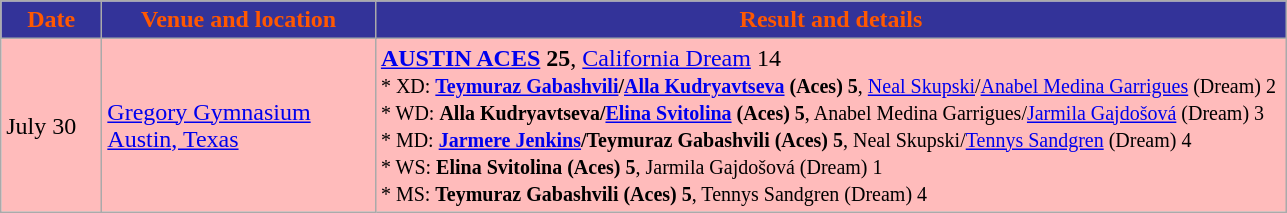<table class="wikitable" style="text-align:left">
<tr>
<th style="background:#333399; color:#FF5800" width="60px">Date</th>
<th style="background:#333399; color:#FF5800" width="175px">Venue and location</th>
<th style="background:#333399; color:#FF5800" width="600px">Result and details</th>
</tr>
<tr bgcolor="ffbbbb">
<td>July 30</td>
<td><a href='#'>Gregory Gymnasium</a><br><a href='#'>Austin, Texas</a></td>
<td><strong><a href='#'>AUSTIN ACES</a> 25</strong>, <a href='#'>California Dream</a> 14<br><small>* XD: <strong><a href='#'>Teymuraz Gabashvili</a>/<a href='#'>Alla Kudryavtseva</a> (Aces) 5</strong>, <a href='#'>Neal Skupski</a>/<a href='#'>Anabel Medina Garrigues</a> (Dream) 2<br>* WD: <strong>Alla Kudryavtseva/<a href='#'>Elina Svitolina</a> (Aces) 5</strong>, Anabel Medina Garrigues/<a href='#'>Jarmila Gajdošová</a> (Dream) 3<br>* MD: <strong><a href='#'>Jarmere Jenkins</a>/Teymuraz Gabashvili (Aces) 5</strong>, Neal Skupski/<a href='#'>Tennys Sandgren</a> (Dream) 4<br>* WS: <strong>Elina Svitolina (Aces) 5</strong>, Jarmila Gajdošová (Dream) 1<br>* MS: <strong>Teymuraz Gabashvili (Aces) 5</strong>, Tennys Sandgren (Dream) 4</small></td>
</tr>
</table>
